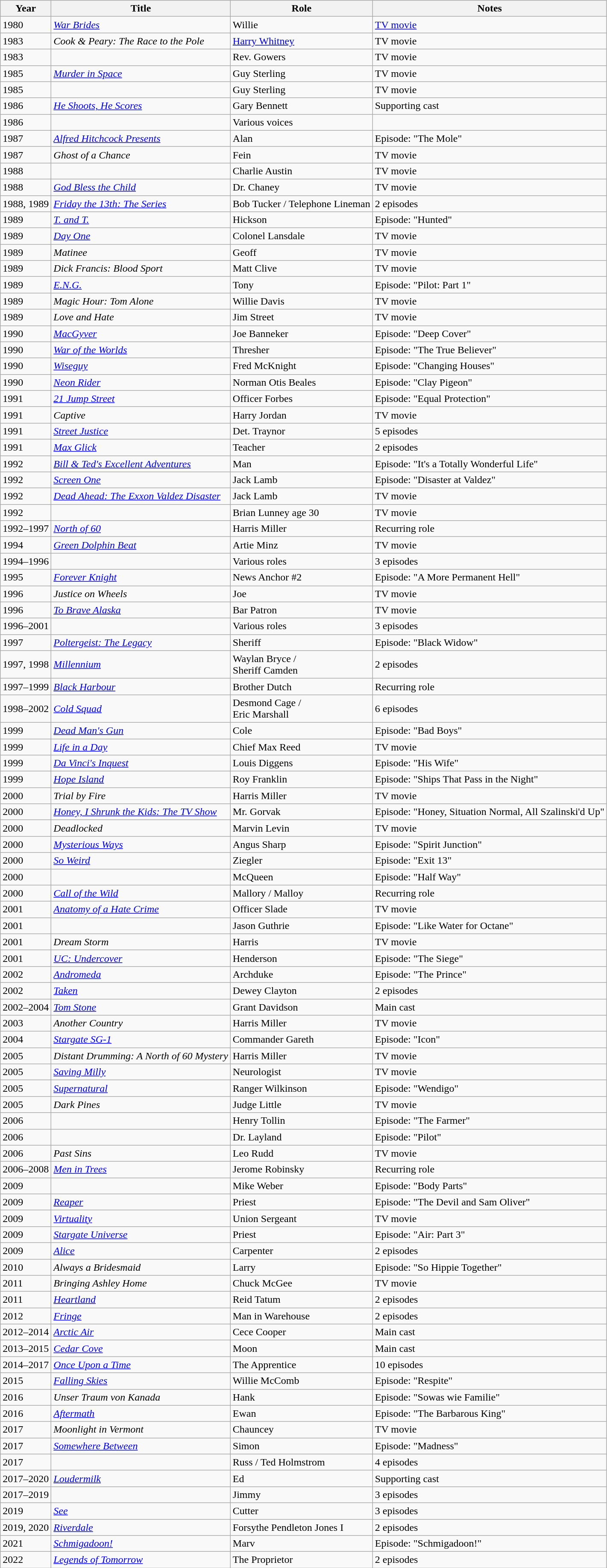<table class="wikitable sortable">
<tr>
<th>Year</th>
<th>Title</th>
<th>Role</th>
<th class="unsortable">Notes</th>
</tr>
<tr>
<td>1980</td>
<td><a href='#'><em>War Brides</em></a></td>
<td>Willie</td>
<td><a href='#'>TV movie</a></td>
</tr>
<tr>
<td>1983</td>
<td><em>Cook & Peary: The Race to the Pole</em></td>
<td><a href='#'>Harry Whitney</a></td>
<td>TV movie</td>
</tr>
<tr>
<td>1983</td>
<td><em></em></td>
<td>Rev. Gowers</td>
<td>TV movie</td>
</tr>
<tr>
<td>1985</td>
<td><em><a href='#'>Murder in Space</a></em></td>
<td>Guy Sterling</td>
<td>TV movie</td>
</tr>
<tr>
<td>1985</td>
<td><em></em></td>
<td>Guy Sterling</td>
<td>TV movie</td>
</tr>
<tr>
<td>1986</td>
<td><em><a href='#'>He Shoots, He Scores</a></em></td>
<td>Gary Bennett</td>
<td>Supporting cast</td>
</tr>
<tr>
<td>1986</td>
<td><em></em></td>
<td>Various voices</td>
<td></td>
</tr>
<tr>
<td>1987</td>
<td><a href='#'><em>Alfred Hitchcock Presents</em></a></td>
<td>Alan</td>
<td>Episode: "The Mole"</td>
</tr>
<tr>
<td>1987</td>
<td><em>Ghost of a Chance</em></td>
<td>Fein</td>
<td>TV movie</td>
</tr>
<tr>
<td>1988</td>
<td><em></em></td>
<td>Charlie Austin</td>
<td>TV movie</td>
</tr>
<tr>
<td>1988</td>
<td><a href='#'><em>God Bless the Child</em></a></td>
<td>Dr. Chaney</td>
<td>TV movie</td>
</tr>
<tr>
<td>1988, 1989</td>
<td><em><a href='#'>Friday the 13th: The Series</a></em></td>
<td>Bob Tucker / Telephone Lineman</td>
<td>2 episodes</td>
</tr>
<tr>
<td>1989</td>
<td><em><a href='#'>T. and T.</a></em></td>
<td>Hickson</td>
<td>Episode: "Hunted"</td>
</tr>
<tr>
<td>1989</td>
<td><a href='#'><em>Day One</em></a></td>
<td>Colonel Lansdale</td>
<td>TV movie</td>
</tr>
<tr>
<td>1989</td>
<td><em>Matinee</em></td>
<td>Geoff</td>
<td>TV movie</td>
</tr>
<tr>
<td>1989</td>
<td><em>Dick Francis: Blood Sport</em></td>
<td>Matt Clive</td>
<td>TV movie</td>
</tr>
<tr>
<td>1989</td>
<td><em><a href='#'>E.N.G.</a></em></td>
<td>Tony</td>
<td>Episode: "Pilot: Part 1"</td>
</tr>
<tr>
<td>1989</td>
<td><em>Magic Hour: Tom Alone</em></td>
<td>Willie Davis</td>
<td>TV movie</td>
</tr>
<tr>
<td>1989</td>
<td><em>Love and Hate</em></td>
<td>Jim Street</td>
<td>TV movie</td>
</tr>
<tr>
<td>1990</td>
<td><a href='#'><em>MacGyver</em></a></td>
<td>Joe Banneker</td>
<td>Episode: "Deep Cover"</td>
</tr>
<tr>
<td>1990</td>
<td><a href='#'><em>War of the Worlds</em></a></td>
<td>Thresher</td>
<td>Episode: "The True Believer"</td>
</tr>
<tr>
<td>1990</td>
<td><a href='#'><em>Wiseguy</em></a></td>
<td>Fred McKnight</td>
<td>Episode: "Changing Houses"</td>
</tr>
<tr>
<td>1990</td>
<td><em><a href='#'>Neon Rider</a></em></td>
<td>Norman Otis Beales</td>
<td>Episode: "Clay Pigeon"</td>
</tr>
<tr>
<td>1991</td>
<td><em><a href='#'>21 Jump Street</a></em></td>
<td>Officer Forbes</td>
<td>Episode: "Equal Protection"</td>
</tr>
<tr>
<td>1991</td>
<td><em>Captive</em></td>
<td>Harry Jordan</td>
<td>TV movie</td>
</tr>
<tr>
<td>1991</td>
<td><em><a href='#'>Street Justice</a></em></td>
<td>Det. Traynor</td>
<td>5 episodes</td>
</tr>
<tr>
<td>1991</td>
<td><em><a href='#'>Max Glick</a></em></td>
<td>Teacher</td>
<td>2 episodes</td>
</tr>
<tr>
<td>1992</td>
<td><a href='#'><em>Bill & Ted's Excellent Adventures</em></a></td>
<td>Man</td>
<td>Episode: "It's a Totally Wonderful Life"</td>
</tr>
<tr>
<td>1992</td>
<td><em><a href='#'>Screen One</a></em></td>
<td>Jack Lamb</td>
<td>Episode: "Disaster at Valdez"</td>
</tr>
<tr>
<td>1992</td>
<td><em><a href='#'>Dead Ahead: The Exxon Valdez Disaster</a></em></td>
<td>Jack Lamb</td>
<td>TV movie</td>
</tr>
<tr>
<td>1992</td>
<td><em></em></td>
<td>Brian Lunney age 30</td>
<td>TV movie</td>
</tr>
<tr>
<td>1992–1997</td>
<td><em><a href='#'>North of 60</a></em></td>
<td>Harris Miller</td>
<td>Recurring role</td>
</tr>
<tr>
<td>1994</td>
<td><em><a href='#'>Green Dolphin Beat</a></em></td>
<td>Artie Minz</td>
<td>TV movie</td>
</tr>
<tr>
<td>1994–1996</td>
<td><em></em></td>
<td>Various roles</td>
<td>3 episodes</td>
</tr>
<tr>
<td>1995</td>
<td><em><a href='#'>Forever Knight</a></em></td>
<td>News Anchor #2</td>
<td>Episode: "A More Permanent Hell"</td>
</tr>
<tr>
<td>1996</td>
<td><em>Justice on Wheels</em></td>
<td>Joe</td>
<td>TV movie</td>
</tr>
<tr>
<td>1996</td>
<td><em><a href='#'>To Brave Alaska</a></em></td>
<td>Bar Patron</td>
<td>TV movie</td>
</tr>
<tr>
<td>1996–2001</td>
<td><em></em></td>
<td>Various roles</td>
<td>3 episodes</td>
</tr>
<tr>
<td>1997</td>
<td><em><a href='#'>Poltergeist: The Legacy</a></em></td>
<td>Sheriff</td>
<td>Episode: "Black Widow"</td>
</tr>
<tr>
<td>1997, 1998</td>
<td><a href='#'><em>Millennium</em></a></td>
<td>Waylan Bryce /<br>Sheriff Camden</td>
<td>2 episodes</td>
</tr>
<tr>
<td>1997–1999</td>
<td><em><a href='#'>Black Harbour</a></em></td>
<td>Brother Dutch</td>
<td>Recurring role</td>
</tr>
<tr>
<td>1998–2002</td>
<td><em><a href='#'>Cold Squad</a></em></td>
<td>Desmond Cage /<br>Eric Marshall</td>
<td>6 episodes</td>
</tr>
<tr>
<td>1999</td>
<td><em><a href='#'>Dead Man's Gun</a></em></td>
<td>Cole</td>
<td>Episode: "Bad Boys"</td>
</tr>
<tr>
<td>1999</td>
<td><a href='#'><em>Life in a Day</em></a></td>
<td>Chief Max Reed</td>
<td>TV movie</td>
</tr>
<tr>
<td>1999</td>
<td><em><a href='#'>Da Vinci's Inquest</a></em></td>
<td>Louis Diggens</td>
<td>Episode: "His Wife"</td>
</tr>
<tr>
<td>1999</td>
<td><a href='#'><em>Hope Island</em></a></td>
<td>Roy Franklin</td>
<td>Episode: "Ships That Pass in the Night"</td>
</tr>
<tr>
<td>2000</td>
<td><em>Trial by Fire</em></td>
<td>Harris Miller</td>
<td>TV movie</td>
</tr>
<tr>
<td>2000</td>
<td><em><a href='#'>Honey, I Shrunk the Kids: The TV Show</a></em></td>
<td>Mr. Gorvak</td>
<td>Episode: "Honey, Situation Normal, All Szalinski'd Up"</td>
</tr>
<tr>
<td>2000</td>
<td><em>Deadlocked</em></td>
<td>Marvin Levin</td>
<td>TV movie</td>
</tr>
<tr>
<td>2000</td>
<td><a href='#'><em>Mysterious Ways</em></a></td>
<td>Angus Sharp</td>
<td>Episode: "Spirit Junction"</td>
</tr>
<tr>
<td>2000</td>
<td><em><a href='#'>So Weird</a></em></td>
<td>Ziegler</td>
<td>Episode: "Exit 13"</td>
</tr>
<tr>
<td>2000</td>
<td><em></em></td>
<td>McQueen</td>
<td>Episode: "Half Way"</td>
</tr>
<tr>
<td>2000</td>
<td><a href='#'><em>Call of the Wild</em></a></td>
<td>Mallory / Malloy</td>
<td>Recurring role</td>
</tr>
<tr>
<td>2001</td>
<td><em><a href='#'>Anatomy of a Hate Crime</a></em></td>
<td>Officer Slade</td>
<td>TV movie</td>
</tr>
<tr>
<td>2001</td>
<td><em></em></td>
<td>Jason Guthrie</td>
<td>Episode: "Like Water for Octane"</td>
</tr>
<tr>
<td>2001</td>
<td><em>Dream Storm</em></td>
<td>Harris</td>
<td>TV movie</td>
</tr>
<tr>
<td>2001</td>
<td><em><a href='#'>UC: Undercover</a></em></td>
<td>Henderson</td>
<td>Episode: "The Siege"</td>
</tr>
<tr>
<td>2002</td>
<td><a href='#'><em>Andromeda</em></a></td>
<td>Archduke</td>
<td>Episode: "The Prince"</td>
</tr>
<tr>
<td>2002</td>
<td><a href='#'><em>Taken</em></a></td>
<td>Dewey Clayton</td>
<td>2 episodes</td>
</tr>
<tr>
<td>2002–2004</td>
<td><a href='#'><em>Tom Stone</em></a></td>
<td>Grant Davidson</td>
<td>Main cast</td>
</tr>
<tr>
<td>2003</td>
<td><em>Another Country</em></td>
<td>Harris Miller</td>
<td>TV movie</td>
</tr>
<tr>
<td>2004</td>
<td><em><a href='#'>Stargate SG-1</a></em></td>
<td>Commander Gareth</td>
<td>Episode: "Icon"</td>
</tr>
<tr>
<td>2005</td>
<td><em>Distant Drumming: A North of 60 Mystery</em></td>
<td>Harris Miller</td>
<td>TV movie</td>
</tr>
<tr>
<td>2005</td>
<td><em><a href='#'>Saving Milly</a></em></td>
<td>Neurologist</td>
<td>TV movie</td>
</tr>
<tr>
<td>2005</td>
<td><a href='#'><em>Supernatural</em></a></td>
<td>Ranger Wilkinson</td>
<td>Episode: "Wendigo"</td>
</tr>
<tr>
<td>2005</td>
<td><em>Dark Pines</em></td>
<td>Judge Little</td>
<td>TV movie</td>
</tr>
<tr>
<td>2006</td>
<td><em></em></td>
<td>Henry Tollin</td>
<td>Episode: "The Farmer"</td>
</tr>
<tr>
<td>2006</td>
<td><em></em></td>
<td>Dr. Layland</td>
<td>Episode: "Pilot"</td>
</tr>
<tr>
<td>2006</td>
<td><em>Past Sins</em></td>
<td>Leo Rudd</td>
<td>TV movie</td>
</tr>
<tr>
<td>2006–2008</td>
<td><em><a href='#'>Men in Trees</a></em></td>
<td>Jerome Robinsky</td>
<td>Recurring role</td>
</tr>
<tr>
<td>2009</td>
<td><em></em></td>
<td>Mike Weber</td>
<td>Episode: "Body Parts"</td>
</tr>
<tr>
<td>2009</td>
<td><a href='#'><em>Reaper</em></a></td>
<td>Priest</td>
<td>Episode: "The Devil and Sam Oliver"</td>
</tr>
<tr>
<td>2009</td>
<td><a href='#'><em>Virtuality</em></a></td>
<td>Union Sergeant</td>
<td>TV movie</td>
</tr>
<tr>
<td>2009</td>
<td><em><a href='#'>Stargate Universe</a></em></td>
<td>Priest</td>
<td>Episode: "Air: Part 3"</td>
</tr>
<tr>
<td>2009</td>
<td><a href='#'><em>Alice</em></a></td>
<td>Carpenter</td>
<td>2 episodes</td>
</tr>
<tr>
<td>2010</td>
<td><em>Always a Bridesmaid</em></td>
<td>Larry</td>
<td>Episode: "So Hippie Together"</td>
</tr>
<tr>
<td>2011</td>
<td><em>Bringing Ashley Home</em></td>
<td>Chuck McGee</td>
<td>TV movie</td>
</tr>
<tr>
<td>2011</td>
<td><a href='#'><em>Heartland</em></a></td>
<td>Reid Tatum</td>
<td>2 episodes</td>
</tr>
<tr>
<td>2012</td>
<td><a href='#'><em>Fringe</em></a></td>
<td>Man in Warehouse</td>
<td>2 episodes</td>
</tr>
<tr>
<td>2012–2014</td>
<td><em><a href='#'>Arctic Air</a></em></td>
<td>Cece Cooper</td>
<td>Main cast</td>
</tr>
<tr>
<td>2013–2015</td>
<td><a href='#'><em>Cedar Cove</em></a></td>
<td>Moon</td>
<td>Main cast</td>
</tr>
<tr>
<td>2014–2017</td>
<td><a href='#'><em>Once Upon a Time</em></a></td>
<td>The Apprentice</td>
<td>10 episodes</td>
</tr>
<tr>
<td>2015</td>
<td><em><a href='#'>Falling Skies</a></em></td>
<td>Willie McComb</td>
<td>Episode: "Respite"</td>
</tr>
<tr>
<td>2016</td>
<td><em>Unser Traum von Kanada</em></td>
<td>Hank</td>
<td>Episode: "Sowas wie Familie"</td>
</tr>
<tr>
<td>2016</td>
<td><a href='#'><em>Aftermath</em></a></td>
<td>Ewan</td>
<td>Episode: "The Barbarous King"</td>
</tr>
<tr>
<td>2017</td>
<td><em>Moonlight in Vermont</em></td>
<td>Chauncey</td>
<td>TV movie</td>
</tr>
<tr>
<td>2017</td>
<td><a href='#'><em>Somewhere Between</em></a></td>
<td>Simon</td>
<td>Episode: "Madness"</td>
</tr>
<tr>
<td>2017</td>
<td><em></em></td>
<td>Russ / Ted Holmstrom</td>
<td>4 episodes</td>
</tr>
<tr>
<td>2017–2020</td>
<td><a href='#'><em>Loudermilk</em></a></td>
<td>Ed</td>
<td>Supporting cast</td>
</tr>
<tr>
<td>2017–2019</td>
<td><em></em></td>
<td>Jimmy</td>
<td>3 episodes</td>
</tr>
<tr>
<td>2019</td>
<td><a href='#'><em>See</em></a></td>
<td>Cutter</td>
<td>3 episodes</td>
</tr>
<tr>
<td>2019, 2020</td>
<td><a href='#'><em>Riverdale</em></a></td>
<td>Forsythe Pendleton Jones I</td>
<td>2 episodes</td>
</tr>
<tr>
<td>2021</td>
<td><em><a href='#'>Schmigadoon!</a></em></td>
<td>Marv</td>
<td>Episode: "Schmigadoon!"</td>
</tr>
<tr>
<td>2022</td>
<td><em><a href='#'>Legends of Tomorrow</a></em></td>
<td>The Proprietor</td>
<td>2 episodes</td>
</tr>
</table>
